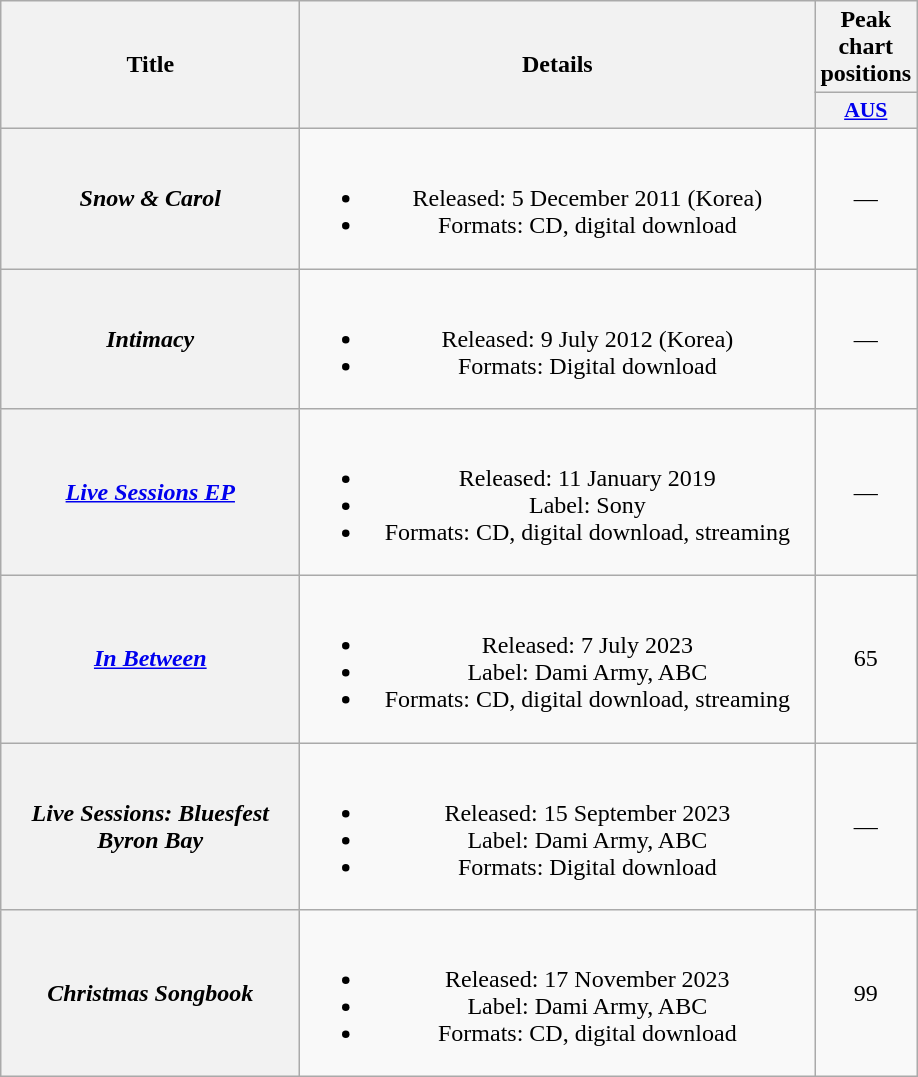<table class="wikitable plainrowheaders" style="text-align:center;">
<tr>
<th scope="col" rowspan="2" style="width:12em;">Title</th>
<th scope="col" rowspan="2" style="width:21em;">Details</th>
<th scope="col" colspan="1">Peak chart positions</th>
</tr>
<tr>
<th scope="col" style="width:3em;font-size:90%;"><a href='#'>AUS</a><br></th>
</tr>
<tr>
<th scope="row"><em>Snow & Carol</em></th>
<td><br><ul><li>Released: 5 December 2011 <span>(Korea)</span></li><li>Formats: CD, digital download</li></ul></td>
<td>—</td>
</tr>
<tr>
<th scope="row"><em>Intimacy</em></th>
<td><br><ul><li>Released: 9 July 2012 <span>(Korea)</span></li><li>Formats: Digital download</li></ul></td>
<td>—</td>
</tr>
<tr>
<th scope="row"><em><a href='#'>Live Sessions EP</a></em></th>
<td><br><ul><li>Released: 11 January 2019</li><li>Label: Sony</li><li>Formats: CD, digital download, streaming</li></ul></td>
<td>—</td>
</tr>
<tr>
<th scope="row"><em><a href='#'>In Between</a></em></th>
<td><br><ul><li>Released: 7 July 2023</li><li>Label: Dami Army, ABC</li><li>Formats: CD, digital download, streaming</li></ul></td>
<td>65</td>
</tr>
<tr>
<th scope="row"><em>Live Sessions: Bluesfest Byron Bay</em></th>
<td><br><ul><li>Released: 15 September 2023</li><li>Label: Dami Army, ABC</li><li>Formats: Digital download</li></ul></td>
<td>—</td>
</tr>
<tr>
<th scope="row"><em>Christmas Songbook</em></th>
<td><br><ul><li>Released: 17 November 2023</li><li>Label: Dami Army, ABC</li><li>Formats: CD, digital download</li></ul></td>
<td>99</td>
</tr>
</table>
